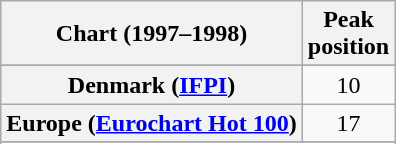<table class="wikitable sortable plainrowheaders" style="text-align:center">
<tr>
<th scope="col">Chart (1997–1998)</th>
<th scope="col">Peak<br>position</th>
</tr>
<tr>
</tr>
<tr>
</tr>
<tr>
</tr>
<tr>
</tr>
<tr>
<th scope="row">Denmark (<a href='#'>IFPI</a>)</th>
<td>10</td>
</tr>
<tr>
<th scope="row">Europe (<a href='#'>Eurochart Hot 100</a>)</th>
<td>17</td>
</tr>
<tr>
</tr>
<tr>
</tr>
<tr>
</tr>
<tr>
</tr>
<tr>
</tr>
<tr>
</tr>
<tr>
</tr>
<tr>
</tr>
<tr>
</tr>
</table>
